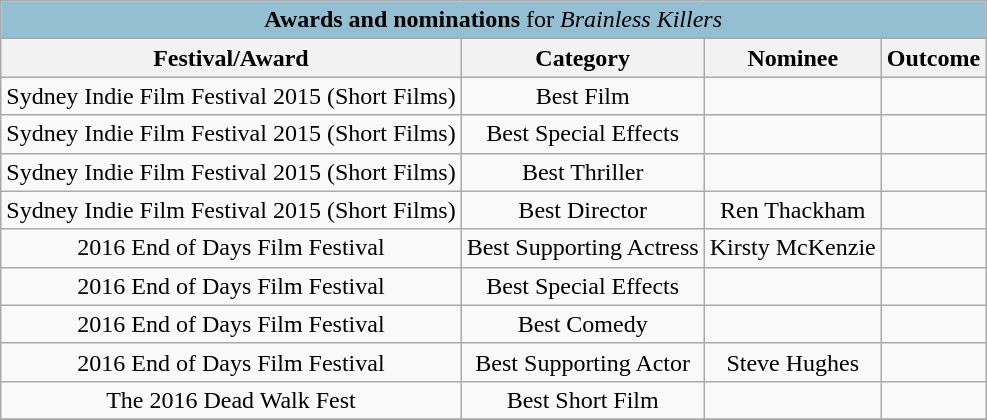<table class="wikitable" style="text-align: center">
<tr style="background:#94bfd3;">
<td colspan="5" style="text-align:center;"><strong>Awards and nominations</strong> for <em>Brainless Killers</em></td>
</tr>
<tr>
</tr>
<tr style="text-align:centr;">
<th>Festival/Award</th>
<th>Category</th>
<th>Nominee</th>
<th>Outcome</th>
</tr>
<tr>
<td>Sydney Indie Film Festival 2015 (Short Films)</td>
<td>Best Film</td>
<td></td>
<td></td>
</tr>
<tr>
<td>Sydney Indie Film Festival 2015 (Short Films)</td>
<td>Best Special Effects</td>
<td></td>
<td></td>
</tr>
<tr>
<td>Sydney Indie Film Festival 2015 (Short Films)</td>
<td>Best Thriller</td>
<td></td>
<td></td>
</tr>
<tr>
<td>Sydney Indie Film Festival 2015 (Short Films)</td>
<td>Best Director</td>
<td>Ren Thackham</td>
<td></td>
</tr>
<tr>
<td>2016 End of Days Film Festival</td>
<td>Best Supporting Actress</td>
<td>Kirsty McKenzie</td>
<td></td>
</tr>
<tr>
<td>2016 End of Days Film Festival</td>
<td>Best Special Effects</td>
<td></td>
<td></td>
</tr>
<tr>
<td>2016 End of Days Film Festival</td>
<td>Best Comedy</td>
<td></td>
<td></td>
</tr>
<tr>
<td>2016 End of Days Film Festival</td>
<td>Best Supporting Actor</td>
<td>Steve Hughes</td>
<td></td>
</tr>
<tr>
<td>The 2016 Dead Walk Fest</td>
<td>Best Short Film</td>
<td></td>
<td></td>
</tr>
<tr>
</tr>
</table>
